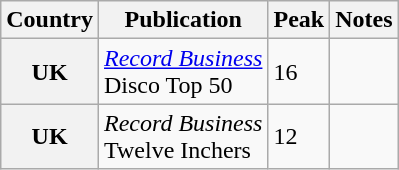<table class="wikitable sortable plainrowheaders">
<tr>
<th scope="col" class="unsortable">Country</th>
<th scope="col">Publication</th>
<th scope="col">Peak</th>
<th scope="col" class="unsortable">Notes</th>
</tr>
<tr>
<th scope="row">UK</th>
<td><em><a href='#'>Record Business</a></em><br> Disco Top 50</td>
<td>16</td>
<td></td>
</tr>
<tr>
<th scope="row">UK</th>
<td><em>Record Business</em><br> Twelve Inchers</td>
<td>12</td>
<td></td>
</tr>
</table>
